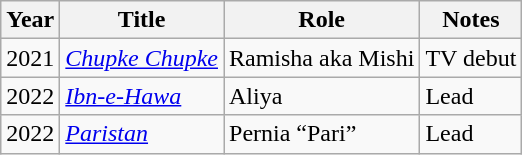<table class="wikitable">
<tr>
<th>Year</th>
<th>Title</th>
<th>Role</th>
<th>Notes</th>
</tr>
<tr>
<td>2021</td>
<td><em><a href='#'>Chupke Chupke</a></em></td>
<td>Ramisha aka Mishi</td>
<td>TV debut</td>
</tr>
<tr>
<td>2022</td>
<td><em><a href='#'>Ibn-e-Hawa</a></em></td>
<td>Aliya</td>
<td>Lead</td>
</tr>
<tr>
<td>2022</td>
<td><em><a href='#'>Paristan</a></em></td>
<td>Pernia “Pari”</td>
<td>Lead</td>
</tr>
</table>
